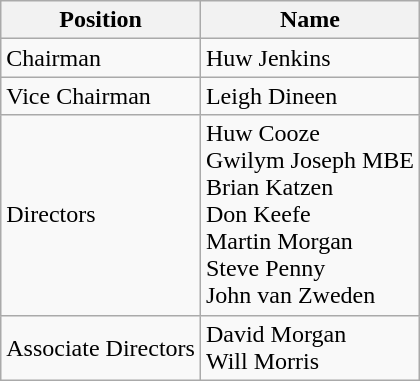<table class="wikitable" style="text-align: left">
<tr>
<th>Position</th>
<th>Name</th>
</tr>
<tr>
<td>Chairman</td>
<td> Huw Jenkins</td>
</tr>
<tr>
<td>Vice Chairman</td>
<td> Leigh Dineen</td>
</tr>
<tr>
<td>Directors</td>
<td> Huw Cooze<br> Gwilym Joseph MBE<br> Brian Katzen<br> Don Keefe<br> Martin Morgan<br> Steve Penny<br> John van Zweden</td>
</tr>
<tr>
<td>Associate Directors</td>
<td> David Morgan<br> Will Morris</td>
</tr>
</table>
